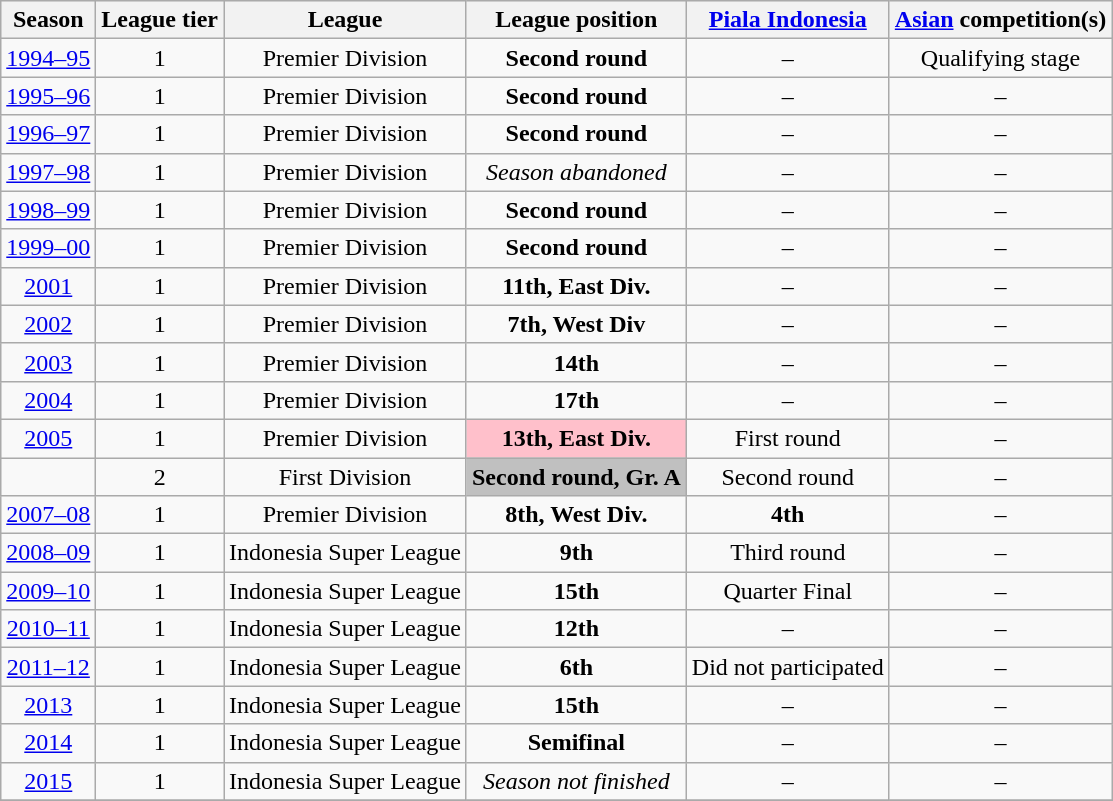<table class="wikitable" style="text-align:center">
<tr style="background:#efefef;">
<th>Season</th>
<th>League tier</th>
<th>League</th>
<th>League position</th>
<th><a href='#'>Piala Indonesia</a></th>
<th colspan="2"><a href='#'>Asian</a> competition(s)</th>
</tr>
<tr>
<td><a href='#'>1994–95</a></td>
<td>1</td>
<td>Premier Division</td>
<td><strong>Second round</strong></td>
<td>–</td>
<td>Qualifying stage</td>
</tr>
<tr>
<td><a href='#'>1995–96</a></td>
<td>1</td>
<td>Premier Division</td>
<td><strong>Second round</strong></td>
<td>–</td>
<td>–</td>
</tr>
<tr>
<td><a href='#'>1996–97</a></td>
<td>1</td>
<td>Premier Division</td>
<td><strong>Second round</strong></td>
<td>–</td>
<td>–</td>
</tr>
<tr>
<td><a href='#'>1997–98</a></td>
<td>1</td>
<td>Premier Division</td>
<td><em>Season abandoned</em></td>
<td>–</td>
<td>–</td>
</tr>
<tr>
<td><a href='#'>1998–99</a></td>
<td>1</td>
<td>Premier Division</td>
<td><strong>Second round</strong></td>
<td>–</td>
<td>–</td>
</tr>
<tr>
<td><a href='#'>1999–00</a></td>
<td>1</td>
<td>Premier Division</td>
<td><strong>Second round</strong></td>
<td>–</td>
<td>–</td>
</tr>
<tr>
<td><a href='#'>2001</a></td>
<td>1</td>
<td>Premier Division</td>
<td><strong>11th, East Div.</strong></td>
<td>–</td>
<td>–</td>
</tr>
<tr>
<td><a href='#'>2002</a></td>
<td>1</td>
<td>Premier Division</td>
<td><strong>7th, West Div</strong></td>
<td>–</td>
<td>–</td>
</tr>
<tr>
<td><a href='#'>2003</a></td>
<td>1</td>
<td>Premier Division</td>
<td><strong>14th</strong></td>
<td>–</td>
<td>–</td>
</tr>
<tr>
<td><a href='#'>2004</a></td>
<td>1</td>
<td>Premier Division</td>
<td><strong>17th</strong></td>
<td>–</td>
<td>–</td>
</tr>
<tr>
<td><a href='#'>2005</a></td>
<td>1</td>
<td>Premier Division</td>
<td style="background:pink;"><strong>13th, East Div.</strong></td>
<td>First round</td>
<td>–</td>
</tr>
<tr>
<td></td>
<td>2</td>
<td>First Division</td>
<td style="background:silver;"><strong>Second round, Gr. A</strong></td>
<td>Second round</td>
<td>–</td>
</tr>
<tr>
<td><a href='#'>2007–08</a></td>
<td>1</td>
<td>Premier Division</td>
<td><strong>8th, West Div.</strong></td>
<td><strong>4th</strong></td>
<td>–</td>
</tr>
<tr>
<td><a href='#'>2008–09</a></td>
<td>1</td>
<td>Indonesia Super League</td>
<td><strong>9th</strong></td>
<td>Third round</td>
<td>–</td>
</tr>
<tr>
<td><a href='#'>2009–10</a></td>
<td>1</td>
<td>Indonesia Super League</td>
<td><strong>15th</strong></td>
<td>Quarter Final</td>
<td>–</td>
</tr>
<tr>
<td><a href='#'>2010–11</a></td>
<td>1</td>
<td>Indonesia Super League</td>
<td><strong>12th</strong></td>
<td>–</td>
<td>–</td>
</tr>
<tr>
<td><a href='#'>2011–12</a></td>
<td>1</td>
<td>Indonesia Super League</td>
<td><strong>6th</strong></td>
<td>Did not participated</td>
<td>–</td>
</tr>
<tr>
<td><a href='#'>2013</a></td>
<td>1</td>
<td>Indonesia Super League</td>
<td><strong>15th</strong></td>
<td>–</td>
<td>–</td>
</tr>
<tr>
<td><a href='#'>2014</a></td>
<td>1</td>
<td>Indonesia Super League</td>
<td><strong>Semifinal</strong></td>
<td>–</td>
<td>–</td>
</tr>
<tr>
<td><a href='#'>2015</a></td>
<td>1</td>
<td>Indonesia Super League</td>
<td><em>Season not finished</em></td>
<td>–</td>
<td>–</td>
</tr>
<tr>
</tr>
</table>
